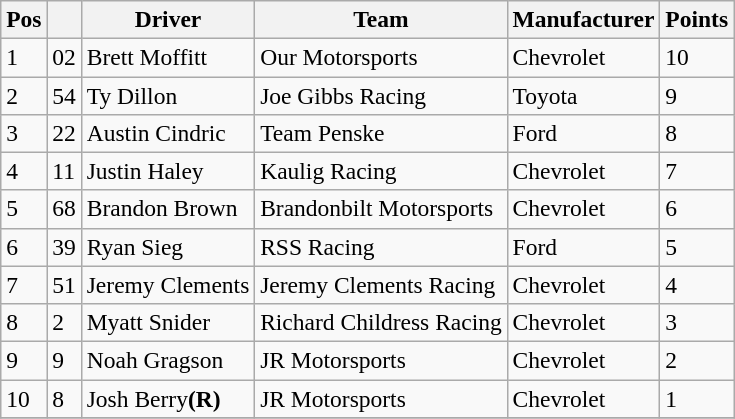<table class="wikitable" style="font-size:98%">
<tr>
<th>Pos</th>
<th></th>
<th>Driver</th>
<th>Team</th>
<th>Manufacturer</th>
<th>Points</th>
</tr>
<tr>
<td>1</td>
<td>02</td>
<td>Brett Moffitt</td>
<td>Our Motorsports</td>
<td>Chevrolet</td>
<td>10</td>
</tr>
<tr>
<td>2</td>
<td>54</td>
<td>Ty Dillon</td>
<td>Joe Gibbs Racing</td>
<td>Toyota</td>
<td>9</td>
</tr>
<tr>
<td>3</td>
<td>22</td>
<td>Austin Cindric</td>
<td>Team Penske</td>
<td>Ford</td>
<td>8</td>
</tr>
<tr>
<td>4</td>
<td>11</td>
<td>Justin Haley</td>
<td>Kaulig Racing</td>
<td>Chevrolet</td>
<td>7</td>
</tr>
<tr>
<td>5</td>
<td>68</td>
<td>Brandon Brown</td>
<td>Brandonbilt Motorsports</td>
<td>Chevrolet</td>
<td>6</td>
</tr>
<tr>
<td>6</td>
<td>39</td>
<td>Ryan Sieg</td>
<td>RSS Racing</td>
<td>Ford</td>
<td>5</td>
</tr>
<tr>
<td>7</td>
<td>51</td>
<td>Jeremy Clements</td>
<td>Jeremy Clements Racing</td>
<td>Chevrolet</td>
<td>4</td>
</tr>
<tr>
<td>8</td>
<td>2</td>
<td>Myatt Snider</td>
<td>Richard Childress Racing</td>
<td>Chevrolet</td>
<td>3</td>
</tr>
<tr>
<td>9</td>
<td>9</td>
<td>Noah Gragson</td>
<td>JR Motorsports</td>
<td>Chevrolet</td>
<td>2</td>
</tr>
<tr>
<td>10</td>
<td>8</td>
<td>Josh Berry<strong>(R)</strong></td>
<td>JR Motorsports</td>
<td>Chevrolet</td>
<td>1</td>
</tr>
<tr>
</tr>
</table>
